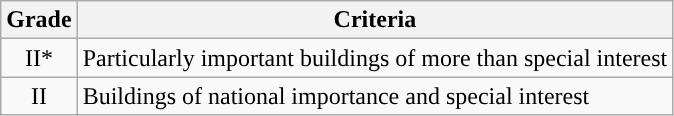<table class="wikitable">
<tr>
<th>Grade</th>
<th>Criteria</th>
</tr>
<tr>
<td align="center" >II*</td>
<td>Particularly important buildings of more than special interest</td>
</tr>
<tr>
<td align="center" >II</td>
<td>Buildings of national importance and special interest</td>
</tr>
</table>
